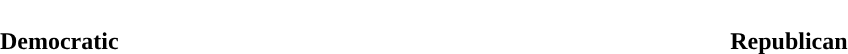<table style="width:70%; text-align:center">
<tr style="color:white">
<td style="background:"><strong>93</strong></td>
<td style="background:">10</td>
<td style="background:"><strong>254</strong></td>
</tr>
<tr>
<td><span><strong>Democratic</strong></span></td>
<td><span></span></td>
<td><span><strong>Republican</strong></span></td>
</tr>
</table>
